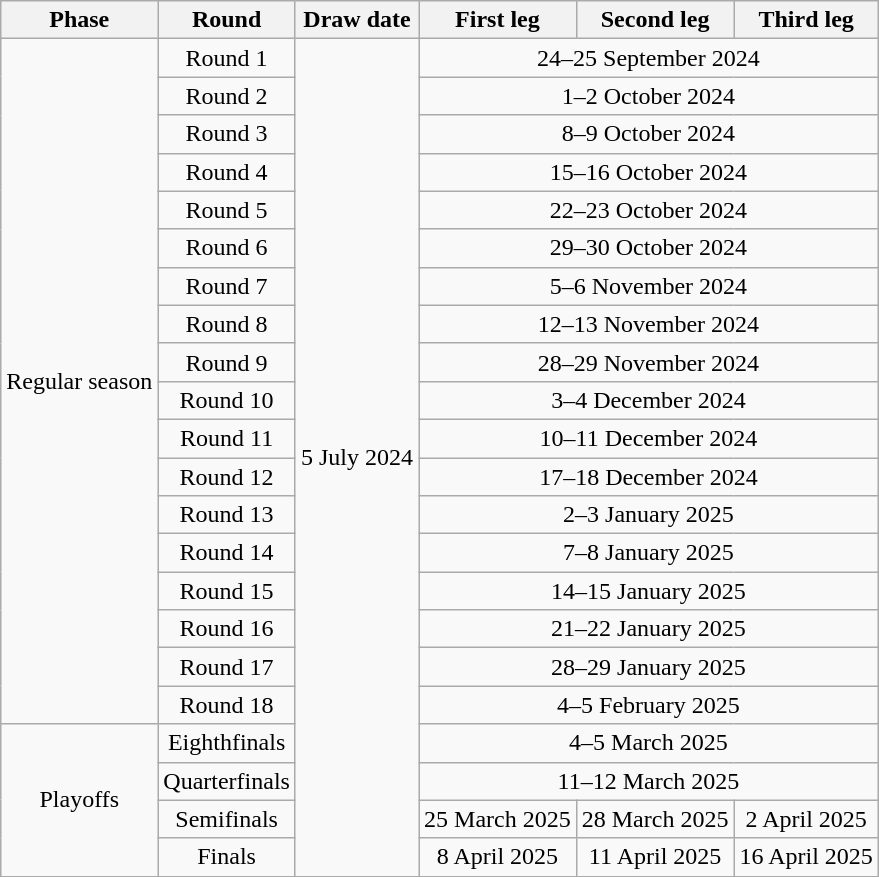<table class="wikitable" style="text-align:center">
<tr>
<th>Phase</th>
<th>Round</th>
<th>Draw date</th>
<th>First leg</th>
<th>Second leg</th>
<th>Third leg</th>
</tr>
<tr>
<td rowspan="18">Regular season</td>
<td>Round 1</td>
<td rowspan="22">5 July 2024</td>
<td colspan="3">24–25 September 2024</td>
</tr>
<tr>
<td>Round 2</td>
<td colspan="3">1–2 October 2024</td>
</tr>
<tr>
<td>Round 3</td>
<td colspan="3">8–9 October 2024</td>
</tr>
<tr>
<td>Round 4</td>
<td colspan="3">15–16 October 2024</td>
</tr>
<tr>
<td>Round 5</td>
<td colspan="3">22–23 October 2024</td>
</tr>
<tr>
<td>Round 6</td>
<td colspan="3">29–30 October 2024</td>
</tr>
<tr>
<td>Round 7</td>
<td colspan="3">5–6 November 2024</td>
</tr>
<tr>
<td>Round 8</td>
<td colspan="3">12–13 November 2024</td>
</tr>
<tr>
<td>Round 9</td>
<td colspan="3">28–29 November 2024</td>
</tr>
<tr>
<td>Round 10</td>
<td colspan="3">3–4 December 2024</td>
</tr>
<tr>
<td>Round 11</td>
<td colspan="3">10–11 December 2024</td>
</tr>
<tr>
<td>Round 12</td>
<td colspan="3">17–18 December 2024</td>
</tr>
<tr>
<td>Round 13</td>
<td colspan="3">2–3 January 2025</td>
</tr>
<tr>
<td>Round 14</td>
<td colspan="3">7–8 January 2025</td>
</tr>
<tr>
<td>Round 15</td>
<td colspan="3">14–15 January 2025</td>
</tr>
<tr>
<td>Round 16</td>
<td colspan="3">21–22 January 2025</td>
</tr>
<tr>
<td>Round 17</td>
<td colspan="3">28–29 January 2025</td>
</tr>
<tr>
<td>Round 18</td>
<td colspan="3">4–5 February 2025</td>
</tr>
<tr>
<td rowspan="4">Playoffs</td>
<td>Eighthfinals</td>
<td colspan="3">4–5 March 2025</td>
</tr>
<tr>
<td>Quarterfinals</td>
<td colspan="3">11–12 March 2025</td>
</tr>
<tr>
<td>Semifinals</td>
<td>25 March 2025</td>
<td>28 March 2025</td>
<td>2 April 2025</td>
</tr>
<tr>
<td>Finals</td>
<td>8 April 2025</td>
<td>11 April 2025</td>
<td>16 April 2025</td>
</tr>
</table>
